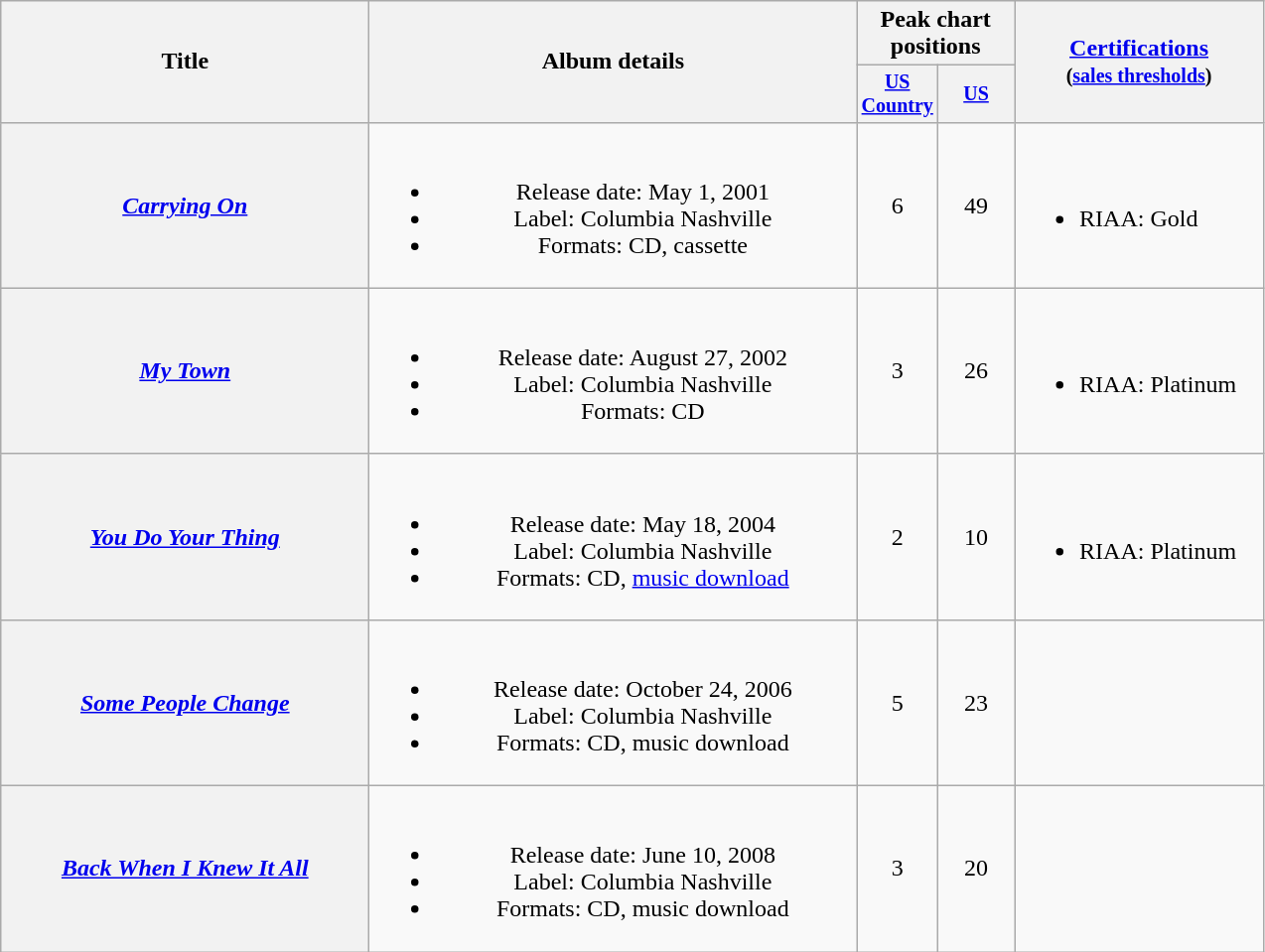<table class="wikitable plainrowheaders" style="text-align:center;">
<tr>
<th rowspan="2" style="width:15em;">Title</th>
<th rowspan="2" style="width:20em;">Album details</th>
<th colspan="2">Peak chart<br>positions</th>
<th rowspan="2" style="width:10em;"><a href='#'>Certifications</a><br><small>(<a href='#'>sales thresholds</a>)</small></th>
</tr>
<tr style="font-size:smaller;">
<th width="45"><a href='#'>US Country</a><br></th>
<th width="45"><a href='#'>US</a><br></th>
</tr>
<tr>
<th scope="row"><em><a href='#'>Carrying On</a></em></th>
<td><br><ul><li>Release date: May 1, 2001</li><li>Label: Columbia Nashville</li><li>Formats: CD, cassette</li></ul></td>
<td>6</td>
<td>49</td>
<td align="left"><br><ul><li>RIAA: Gold</li></ul></td>
</tr>
<tr>
<th scope="row"><em><a href='#'>My Town</a></em></th>
<td><br><ul><li>Release date: August 27, 2002</li><li>Label: Columbia Nashville</li><li>Formats: CD</li></ul></td>
<td>3</td>
<td>26</td>
<td align="left"><br><ul><li>RIAA: Platinum</li></ul></td>
</tr>
<tr>
<th scope="row"><em><a href='#'>You Do Your Thing</a></em></th>
<td><br><ul><li>Release date: May 18, 2004</li><li>Label: Columbia Nashville</li><li>Formats: CD, <a href='#'>music download</a></li></ul></td>
<td>2</td>
<td>10</td>
<td align="left"><br><ul><li>RIAA: Platinum</li></ul></td>
</tr>
<tr>
<th scope="row"><em><a href='#'>Some People Change</a></em></th>
<td><br><ul><li>Release date: October 24, 2006</li><li>Label: Columbia Nashville</li><li>Formats: CD, music download</li></ul></td>
<td>5</td>
<td>23</td>
<td align="left"></td>
</tr>
<tr>
<th scope="row"><em><a href='#'>Back When I Knew It All</a></em></th>
<td><br><ul><li>Release date: June 10, 2008</li><li>Label: Columbia Nashville</li><li>Formats: CD, music download</li></ul></td>
<td>3</td>
<td>20</td>
<td></td>
</tr>
</table>
